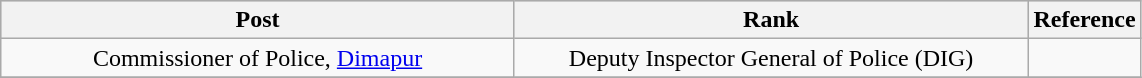<table class="wikitable" style="text-align:center">
<tr style="background:#cccccc">
<th scope="col" style="width: 335px;">Post</th>
<th scope="col" style="width: 335px;">Rank</th>
<th scope="col" style="width: 30px;">Reference</th>
</tr>
<tr>
<td>Commissioner of Police, <a href='#'>Dimapur</a></td>
<td>Deputy Inspector General of Police (DIG)</td>
<td></td>
</tr>
<tr>
</tr>
</table>
